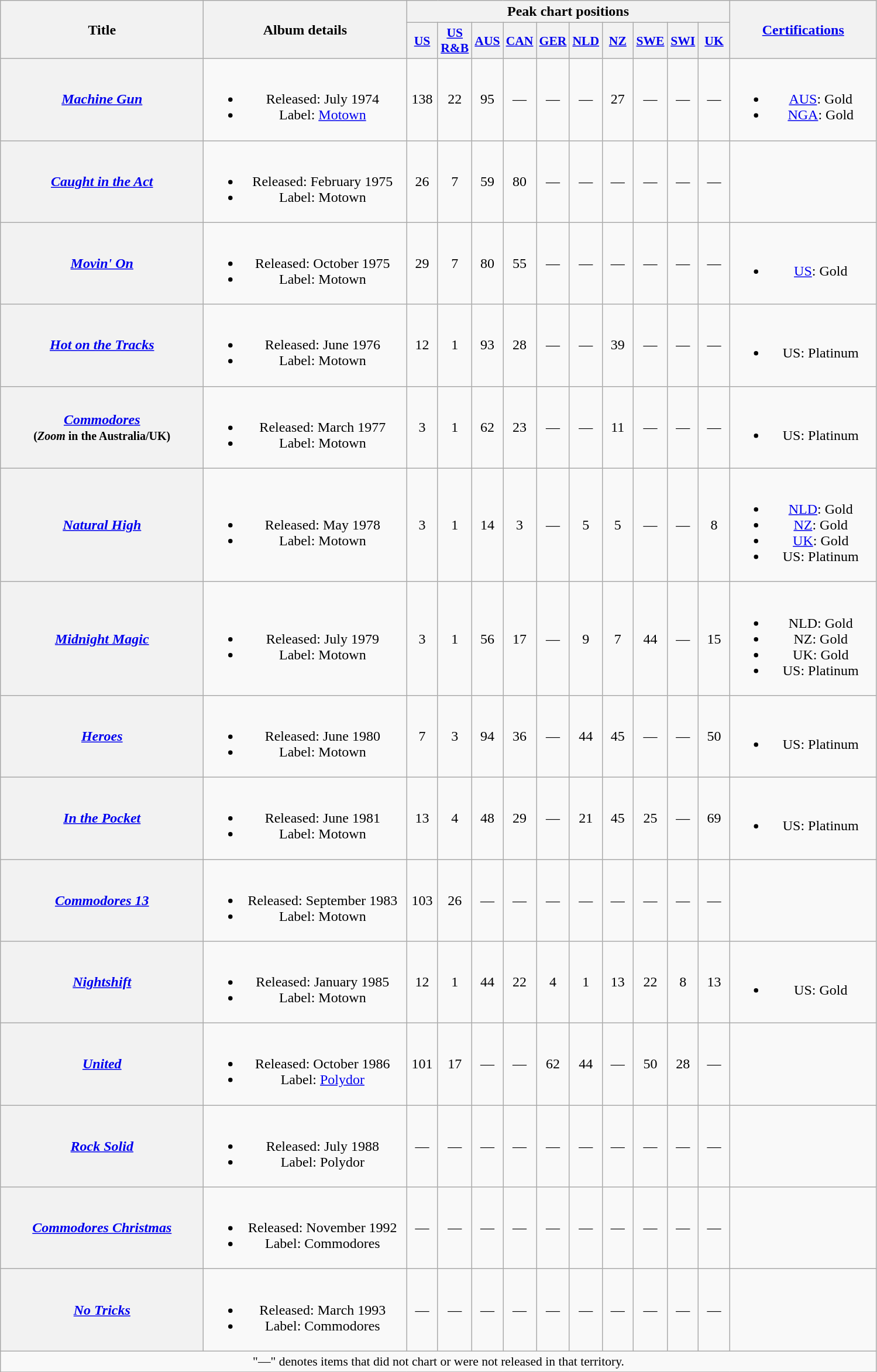<table class="wikitable plainrowheaders" style="text-align:center;">
<tr>
<th scope="col" rowspan="2" style="width:14em;">Title</th>
<th scope="col" rowspan="2" style="width:14em;">Album details</th>
<th scope="col" colspan="10">Peak chart positions</th>
<th rowspan="2" style="width:10em;"><a href='#'>Certifications</a></th>
</tr>
<tr>
<th style="width:2em;font-size:90%;"><a href='#'>US</a><br></th>
<th style="width:2em;font-size:90%;"><a href='#'>US<br>R&B</a><br></th>
<th style="width:2em;font-size:90%;"><a href='#'>AUS</a><br></th>
<th style="width:2em;font-size:90%;"><a href='#'>CAN</a><br></th>
<th style="width:2em;font-size:90%;"><a href='#'>GER</a><br></th>
<th style="width:2em;font-size:90%;"><a href='#'>NLD</a><br></th>
<th style="width:2em;font-size:90%;"><a href='#'>NZ</a><br></th>
<th style="width:2em;font-size:90%;"><a href='#'>SWE</a><br></th>
<th style="width:2em;font-size:90%;"><a href='#'>SWI</a><br></th>
<th style="width:2em;font-size:90%;"><a href='#'>UK</a><br></th>
</tr>
<tr>
<th scope="row"><em><a href='#'>Machine Gun</a></em></th>
<td><br><ul><li>Released: July 1974</li><li>Label: <a href='#'>Motown</a></li></ul></td>
<td>138</td>
<td>22</td>
<td>95</td>
<td>—</td>
<td>—</td>
<td>—</td>
<td>27</td>
<td>—</td>
<td>—</td>
<td>—</td>
<td><br><ul><li><a href='#'>AUS</a>: Gold</li><li><a href='#'>NGA</a>: Gold</li></ul></td>
</tr>
<tr>
<th scope="row"><em><a href='#'>Caught in the Act</a></em></th>
<td><br><ul><li>Released: February 1975</li><li>Label: Motown</li></ul></td>
<td>26</td>
<td>7</td>
<td>59</td>
<td>80</td>
<td>—</td>
<td>—</td>
<td>—</td>
<td>—</td>
<td>—</td>
<td>—</td>
<td></td>
</tr>
<tr>
<th scope="row"><em><a href='#'>Movin' On</a></em></th>
<td><br><ul><li>Released: October 1975</li><li>Label: Motown</li></ul></td>
<td>29</td>
<td>7</td>
<td>80</td>
<td>55</td>
<td>—</td>
<td>—</td>
<td>—</td>
<td>—</td>
<td>—</td>
<td>—</td>
<td><br><ul><li><a href='#'>US</a>: Gold</li></ul></td>
</tr>
<tr>
<th scope="row"><em><a href='#'>Hot on the Tracks</a></em></th>
<td><br><ul><li>Released: June 1976</li><li>Label: Motown</li></ul></td>
<td>12</td>
<td>1</td>
<td>93</td>
<td>28</td>
<td>—</td>
<td>—</td>
<td>39</td>
<td>—</td>
<td>—</td>
<td>—</td>
<td><br><ul><li>US: Platinum</li></ul></td>
</tr>
<tr>
<th scope="row"><em><a href='#'>Commodores</a></em><br><small>(<em>Zoom</em> in the Australia/UK)</small></th>
<td><br><ul><li>Released: March 1977</li><li>Label: Motown</li></ul></td>
<td>3</td>
<td>1</td>
<td>62</td>
<td>23</td>
<td>—</td>
<td>—</td>
<td>11</td>
<td>—</td>
<td>—</td>
<td>—</td>
<td><br><ul><li>US: Platinum</li></ul></td>
</tr>
<tr>
<th scope="row"><em><a href='#'>Natural High</a></em></th>
<td><br><ul><li>Released: May 1978</li><li>Label: Motown</li></ul></td>
<td>3</td>
<td>1</td>
<td>14</td>
<td>3</td>
<td>—</td>
<td>5</td>
<td>5</td>
<td>—</td>
<td>—</td>
<td>8</td>
<td><br><ul><li><a href='#'>NLD</a>: Gold</li><li><a href='#'>NZ</a>: Gold</li><li><a href='#'>UK</a>: Gold</li><li>US: Platinum</li></ul></td>
</tr>
<tr>
<th scope="row"><em><a href='#'>Midnight Magic</a></em></th>
<td><br><ul><li>Released: July 1979</li><li>Label: Motown</li></ul></td>
<td>3</td>
<td>1</td>
<td>56</td>
<td>17</td>
<td>—</td>
<td>9</td>
<td>7</td>
<td>44</td>
<td>—</td>
<td>15</td>
<td><br><ul><li>NLD: Gold</li><li>NZ: Gold</li><li>UK: Gold</li><li>US: Platinum</li></ul></td>
</tr>
<tr>
<th scope="row"><em><a href='#'>Heroes</a></em></th>
<td><br><ul><li>Released: June 1980</li><li>Label: Motown</li></ul></td>
<td>7</td>
<td>3</td>
<td>94</td>
<td>36</td>
<td>—</td>
<td>44</td>
<td>45</td>
<td>—</td>
<td>—</td>
<td>50</td>
<td><br><ul><li>US: Platinum</li></ul></td>
</tr>
<tr>
<th scope="row"><em><a href='#'>In the Pocket</a></em></th>
<td><br><ul><li>Released: June 1981</li><li>Label: Motown</li></ul></td>
<td>13</td>
<td>4</td>
<td>48</td>
<td>29</td>
<td>—</td>
<td>21</td>
<td>45</td>
<td>25</td>
<td>—</td>
<td>69</td>
<td><br><ul><li>US: Platinum</li></ul></td>
</tr>
<tr>
<th scope="row"><em><a href='#'>Commodores 13</a></em></th>
<td><br><ul><li>Released: September 1983</li><li>Label: Motown</li></ul></td>
<td>103</td>
<td>26</td>
<td>—</td>
<td>—</td>
<td>—</td>
<td>—</td>
<td>—</td>
<td>—</td>
<td>—</td>
<td>—</td>
<td></td>
</tr>
<tr>
<th scope="row"><em><a href='#'>Nightshift</a></em></th>
<td><br><ul><li>Released: January 1985</li><li>Label: Motown</li></ul></td>
<td>12</td>
<td>1</td>
<td>44</td>
<td>22</td>
<td>4</td>
<td>1</td>
<td>13</td>
<td>22</td>
<td>8</td>
<td>13</td>
<td><br><ul><li>US: Gold</li></ul></td>
</tr>
<tr>
<th scope="row"><em><a href='#'>United</a></em></th>
<td><br><ul><li>Released: October 1986</li><li>Label: <a href='#'>Polydor</a></li></ul></td>
<td>101</td>
<td>17</td>
<td>—</td>
<td>—</td>
<td>62</td>
<td>44</td>
<td>—</td>
<td>50</td>
<td>28</td>
<td>—</td>
<td></td>
</tr>
<tr>
<th scope="row"><em><a href='#'>Rock Solid</a></em></th>
<td><br><ul><li>Released: July 1988</li><li>Label: Polydor</li></ul></td>
<td>—</td>
<td>—</td>
<td>—</td>
<td>—</td>
<td>—</td>
<td>—</td>
<td>—</td>
<td>—</td>
<td>—</td>
<td>—</td>
<td></td>
</tr>
<tr>
<th scope="row"><em><a href='#'>Commodores Christmas</a></em></th>
<td><br><ul><li>Released: November 1992</li><li>Label: Commodores</li></ul></td>
<td>—</td>
<td>—</td>
<td>—</td>
<td>—</td>
<td>—</td>
<td>—</td>
<td>—</td>
<td>—</td>
<td>—</td>
<td>—</td>
<td></td>
</tr>
<tr>
<th scope="row"><em><a href='#'>No Tricks</a></em></th>
<td><br><ul><li>Released: March 1993</li><li>Label: Commodores</li></ul></td>
<td>—</td>
<td>—</td>
<td>—</td>
<td>—</td>
<td>—</td>
<td>—</td>
<td>—</td>
<td>—</td>
<td>—</td>
<td>—</td>
<td></td>
</tr>
<tr>
<td align="center" colspan="15" style="font-size:90%">"—" denotes items that did not chart or were not released in that territory.</td>
</tr>
<tr>
</tr>
</table>
